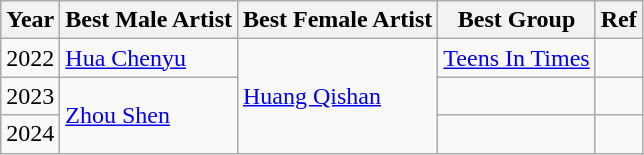<table class="wikitable" style="text-align:left">
<tr>
<th>Year</th>
<th>Best Male Artist</th>
<th>Best Female Artist</th>
<th>Best Group</th>
<th>Ref</th>
</tr>
<tr>
<td>2022</td>
<td><a href='#'>Hua Chenyu</a></td>
<td rowspan="3"><a href='#'>Huang Qishan</a></td>
<td><a href='#'>Teens In Times</a></td>
<td></td>
</tr>
<tr>
<td>2023</td>
<td rowspan="2"><a href='#'>Zhou Shen</a></td>
<td></td>
<td></td>
</tr>
<tr>
<td>2024</td>
<td></td>
<td></td>
</tr>
</table>
